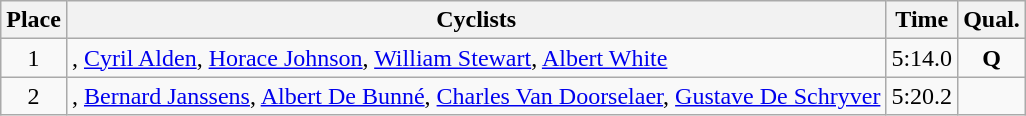<table class=wikitable style="text-align:center">
<tr>
<th>Place</th>
<th>Cyclists</th>
<th>Time</th>
<th>Qual.</th>
</tr>
<tr>
<td>1</td>
<td align=left>, <a href='#'>Cyril Alden</a>, <a href='#'>Horace Johnson</a>, <a href='#'>William Stewart</a>, <a href='#'>Albert White</a></td>
<td>5:14.0</td>
<td><strong>Q</strong></td>
</tr>
<tr>
<td>2</td>
<td align=left>, <a href='#'>Bernard Janssens</a>, <a href='#'>Albert De Bunné</a>, <a href='#'>Charles Van Doorselaer</a>, <a href='#'>Gustave De Schryver</a></td>
<td>5:20.2</td>
<td></td>
</tr>
</table>
